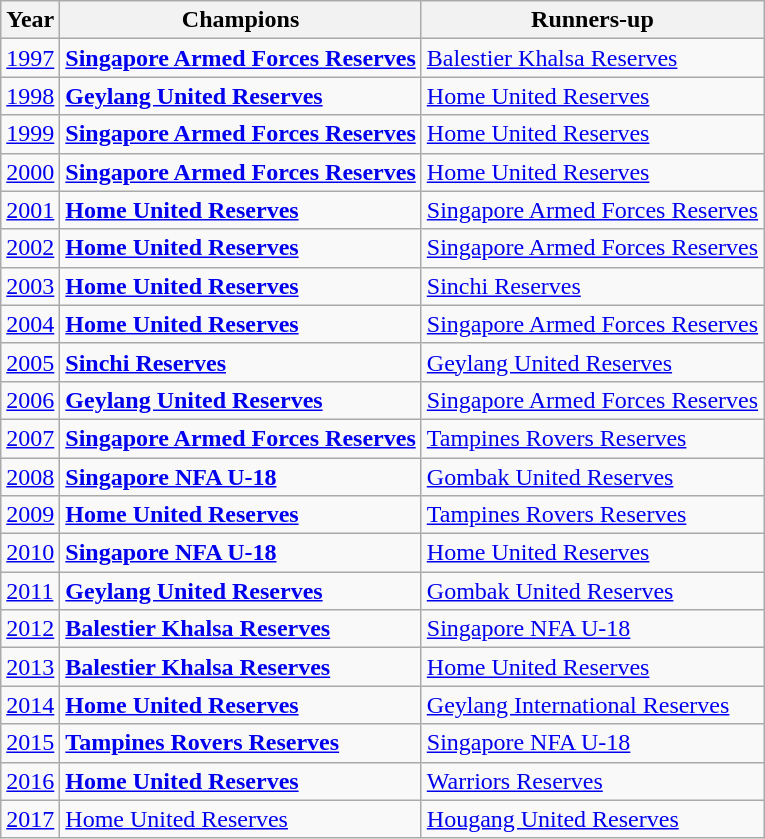<table class="wikitable">
<tr>
<th>Year</th>
<th>Champions</th>
<th>Runners-up</th>
</tr>
<tr>
<td><a href='#'>1997</a></td>
<td><strong><a href='#'>Singapore Armed Forces Reserves</a></strong></td>
<td><a href='#'>Balestier Khalsa Reserves</a></td>
</tr>
<tr>
<td><a href='#'>1998</a></td>
<td><strong><a href='#'>Geylang United Reserves</a></strong></td>
<td><a href='#'>Home United Reserves</a></td>
</tr>
<tr>
<td><a href='#'>1999</a></td>
<td><strong><a href='#'>Singapore Armed Forces Reserves</a></strong></td>
<td><a href='#'>Home United Reserves</a></td>
</tr>
<tr>
<td><a href='#'>2000</a></td>
<td><strong><a href='#'>Singapore Armed Forces Reserves</a></strong></td>
<td><a href='#'>Home United Reserves</a></td>
</tr>
<tr>
<td><a href='#'>2001</a></td>
<td><strong><a href='#'>Home United Reserves</a></strong></td>
<td><a href='#'>Singapore Armed Forces Reserves</a></td>
</tr>
<tr>
<td><a href='#'>2002</a></td>
<td><strong><a href='#'>Home United Reserves</a></strong></td>
<td><a href='#'>Singapore Armed Forces Reserves</a></td>
</tr>
<tr>
<td><a href='#'>2003</a></td>
<td><strong><a href='#'>Home United Reserves</a></strong></td>
<td> <a href='#'>Sinchi Reserves</a></td>
</tr>
<tr>
<td><a href='#'>2004</a></td>
<td><strong><a href='#'>Home United Reserves</a></strong></td>
<td><a href='#'>Singapore Armed Forces Reserves</a></td>
</tr>
<tr>
<td><a href='#'>2005</a></td>
<td> <strong><a href='#'>Sinchi Reserves</a></strong></td>
<td><a href='#'>Geylang United Reserves</a></td>
</tr>
<tr>
<td><a href='#'>2006</a></td>
<td><strong><a href='#'>Geylang United Reserves</a></strong></td>
<td><a href='#'>Singapore Armed Forces Reserves</a></td>
</tr>
<tr>
<td><a href='#'>2007</a></td>
<td><strong><a href='#'>Singapore Armed Forces Reserves</a></strong></td>
<td><a href='#'>Tampines Rovers Reserves</a></td>
</tr>
<tr>
<td><a href='#'>2008</a></td>
<td> <strong><a href='#'>Singapore NFA U-18</a></strong></td>
<td><a href='#'>Gombak United Reserves</a></td>
</tr>
<tr>
<td><a href='#'>2009</a></td>
<td><strong><a href='#'>Home United Reserves</a></strong></td>
<td><a href='#'>Tampines Rovers Reserves</a></td>
</tr>
<tr>
<td><a href='#'>2010</a></td>
<td> <strong><a href='#'>Singapore NFA U-18</a></strong></td>
<td><a href='#'>Home United Reserves</a></td>
</tr>
<tr>
<td><a href='#'>2011</a></td>
<td><strong><a href='#'>Geylang United Reserves</a></strong></td>
<td><a href='#'>Gombak United Reserves</a></td>
</tr>
<tr>
<td><a href='#'>2012</a></td>
<td><strong><a href='#'>Balestier Khalsa Reserves</a></strong></td>
<td> <a href='#'>Singapore NFA U-18</a></td>
</tr>
<tr>
<td><a href='#'>2013</a></td>
<td><strong><a href='#'>Balestier Khalsa Reserves</a></strong></td>
<td><a href='#'>Home United Reserves</a></td>
</tr>
<tr>
<td><a href='#'>2014</a></td>
<td><strong><a href='#'>Home United Reserves</a></strong></td>
<td><a href='#'>Geylang International Reserves</a></td>
</tr>
<tr>
<td><a href='#'>2015</a></td>
<td><strong><a href='#'>Tampines Rovers Reserves</a></strong></td>
<td> <a href='#'>Singapore NFA U-18</a></td>
</tr>
<tr>
<td><a href='#'>2016</a></td>
<td><strong><a href='#'>Home United Reserves</a></strong></td>
<td><a href='#'>Warriors Reserves</a></td>
</tr>
<tr>
<td><a href='#'>2017</a></td>
<td><a href='#'>Home United Reserves</a></td>
<td><a href='#'> Hougang United Reserves</a></td>
</tr>
</table>
